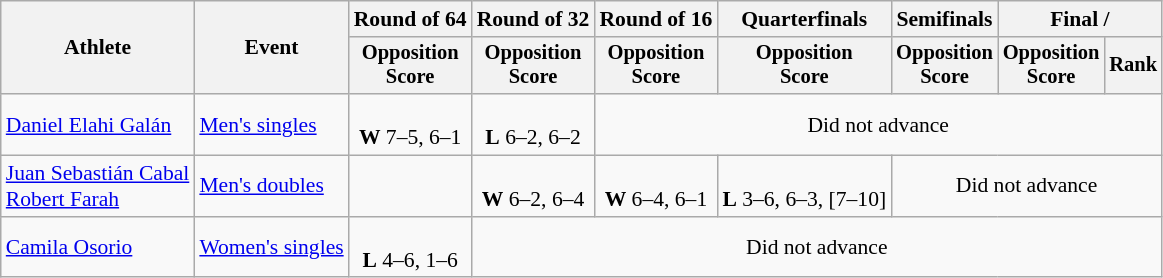<table class=wikitable style="font-size:90%">
<tr>
<th rowspan="2">Athlete</th>
<th rowspan="2">Event</th>
<th>Round of 64</th>
<th>Round of 32</th>
<th>Round of 16</th>
<th>Quarterfinals</th>
<th>Semifinals</th>
<th colspan=2>Final / </th>
</tr>
<tr style="font-size:95%">
<th>Opposition<br>Score</th>
<th>Opposition<br>Score</th>
<th>Opposition<br>Score</th>
<th>Opposition<br>Score</th>
<th>Opposition<br>Score</th>
<th>Opposition<br>Score</th>
<th>Rank</th>
</tr>
<tr align=center>
<td align=left><a href='#'>Daniel Elahi Galán</a></td>
<td align=left><a href='#'>Men's singles</a></td>
<td><br><strong>W</strong> 7–5, 6–1</td>
<td><br><strong>L</strong> 6–2, 6–2</td>
<td colspan="5">Did not advance</td>
</tr>
<tr align=center>
<td align=left><a href='#'>Juan Sebastián Cabal</a><br><a href='#'>Robert Farah</a></td>
<td align=left><a href='#'>Men's doubles</a></td>
<td></td>
<td><br><strong>W</strong> 6–2, 6–4</td>
<td><br><strong>W</strong> 6–4, 6–1</td>
<td><br><strong>L</strong> 3–6, 6–3, [7–10]</td>
<td colspan="3">Did not advance</td>
</tr>
<tr align=center>
<td align=left><a href='#'>Camila Osorio</a></td>
<td align=left><a href='#'>Women's singles</a></td>
<td><br><strong>L</strong> 4–6, 1–6</td>
<td colspan="6">Did not advance</td>
</tr>
</table>
